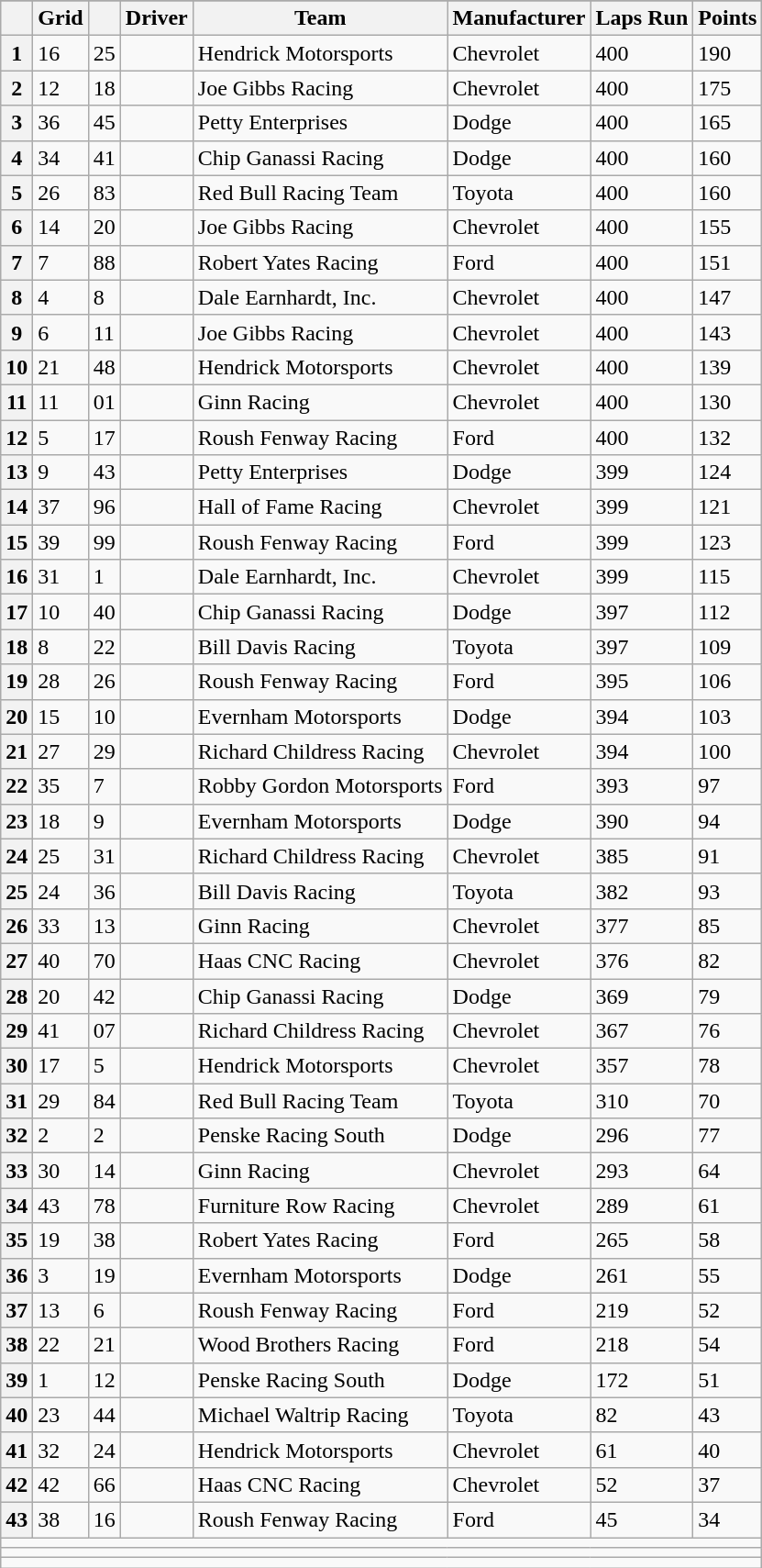<table class="wikitable sortable" border="1">
<tr>
</tr>
<tr>
<th scope="col"></th>
<th scope="col">Grid</th>
<th scope="col"></th>
<th scope="col">Driver</th>
<th scope="col">Team</th>
<th scope="col">Manufacturer</th>
<th scope="col">Laps Run</th>
<th scope="col">Points</th>
</tr>
<tr>
<th scope="row">1</th>
<td>16</td>
<td>25</td>
<td></td>
<td>Hendrick Motorsports</td>
<td>Chevrolet</td>
<td>400</td>
<td>190</td>
</tr>
<tr>
<th scope="row">2</th>
<td>12</td>
<td>18</td>
<td></td>
<td>Joe Gibbs Racing</td>
<td>Chevrolet</td>
<td>400</td>
<td>175</td>
</tr>
<tr>
<th scope="row">3</th>
<td>36</td>
<td>45</td>
<td></td>
<td>Petty Enterprises</td>
<td>Dodge</td>
<td>400</td>
<td>165</td>
</tr>
<tr>
<th scope="row">4</th>
<td>34</td>
<td>41</td>
<td></td>
<td>Chip Ganassi Racing</td>
<td>Dodge</td>
<td>400</td>
<td>160</td>
</tr>
<tr>
<th scope="row">5</th>
<td>26</td>
<td>83</td>
<td></td>
<td>Red Bull Racing Team</td>
<td>Toyota</td>
<td>400</td>
<td>160</td>
</tr>
<tr>
<th scope="row">6</th>
<td>14</td>
<td>20</td>
<td></td>
<td>Joe Gibbs Racing</td>
<td>Chevrolet</td>
<td>400</td>
<td>155</td>
</tr>
<tr>
<th scope="row">7</th>
<td>7</td>
<td>88</td>
<td></td>
<td>Robert Yates Racing</td>
<td>Ford</td>
<td>400</td>
<td>151</td>
</tr>
<tr>
<th scope="row">8</th>
<td>4</td>
<td>8</td>
<td></td>
<td>Dale Earnhardt, Inc.</td>
<td>Chevrolet</td>
<td>400</td>
<td>147</td>
</tr>
<tr>
<th scope="row">9</th>
<td>6</td>
<td>11</td>
<td></td>
<td>Joe Gibbs Racing</td>
<td>Chevrolet</td>
<td>400</td>
<td>143</td>
</tr>
<tr>
<th scope="row">10</th>
<td>21</td>
<td>48</td>
<td></td>
<td>Hendrick Motorsports</td>
<td>Chevrolet</td>
<td>400</td>
<td>139</td>
</tr>
<tr>
<th scope="row">11</th>
<td>11</td>
<td>01</td>
<td></td>
<td>Ginn Racing</td>
<td>Chevrolet</td>
<td>400</td>
<td>130</td>
</tr>
<tr>
<th scope="row">12</th>
<td>5</td>
<td>17</td>
<td></td>
<td>Roush Fenway Racing</td>
<td>Ford</td>
<td>400</td>
<td>132</td>
</tr>
<tr>
<th scope="row">13</th>
<td>9</td>
<td>43</td>
<td></td>
<td>Petty Enterprises</td>
<td>Dodge</td>
<td>399</td>
<td>124</td>
</tr>
<tr>
<th scope="row">14</th>
<td>37</td>
<td>96</td>
<td></td>
<td>Hall of Fame Racing</td>
<td>Chevrolet</td>
<td>399</td>
<td>121</td>
</tr>
<tr>
<th scope="row">15</th>
<td>39</td>
<td>99</td>
<td></td>
<td>Roush Fenway Racing</td>
<td>Ford</td>
<td>399</td>
<td>123</td>
</tr>
<tr>
<th scope="row">16</th>
<td>31</td>
<td>1</td>
<td></td>
<td>Dale Earnhardt, Inc.</td>
<td>Chevrolet</td>
<td>399</td>
<td>115</td>
</tr>
<tr>
<th scope="row">17</th>
<td>10</td>
<td>40</td>
<td></td>
<td>Chip Ganassi Racing</td>
<td>Dodge</td>
<td>397</td>
<td>112</td>
</tr>
<tr>
<th scope="row">18</th>
<td>8</td>
<td>22</td>
<td></td>
<td>Bill Davis Racing</td>
<td>Toyota</td>
<td>397</td>
<td>109</td>
</tr>
<tr>
<th scope="row">19</th>
<td>28</td>
<td>26</td>
<td></td>
<td>Roush Fenway Racing</td>
<td>Ford</td>
<td>395</td>
<td>106</td>
</tr>
<tr>
<th scope="row">20</th>
<td>15</td>
<td>10</td>
<td></td>
<td>Evernham Motorsports</td>
<td>Dodge</td>
<td>394</td>
<td>103</td>
</tr>
<tr>
<th scope="row">21</th>
<td>27</td>
<td>29</td>
<td></td>
<td>Richard Childress Racing</td>
<td>Chevrolet</td>
<td>394</td>
<td>100</td>
</tr>
<tr>
<th scope="row">22</th>
<td>35</td>
<td>7</td>
<td></td>
<td>Robby Gordon Motorsports</td>
<td>Ford</td>
<td>393</td>
<td>97</td>
</tr>
<tr>
<th scope="row">23</th>
<td>18</td>
<td>9</td>
<td></td>
<td>Evernham Motorsports</td>
<td>Dodge</td>
<td>390</td>
<td>94</td>
</tr>
<tr>
<th scope="row">24</th>
<td>25</td>
<td>31</td>
<td></td>
<td>Richard Childress Racing</td>
<td>Chevrolet</td>
<td>385</td>
<td>91</td>
</tr>
<tr>
<th scope="row">25</th>
<td>24</td>
<td>36</td>
<td></td>
<td>Bill Davis Racing</td>
<td>Toyota</td>
<td>382</td>
<td>93</td>
</tr>
<tr>
<th scope="row">26</th>
<td>33</td>
<td>13</td>
<td></td>
<td>Ginn Racing</td>
<td>Chevrolet</td>
<td>377</td>
<td>85</td>
</tr>
<tr>
<th scope="row">27</th>
<td>40</td>
<td>70</td>
<td></td>
<td>Haas CNC Racing</td>
<td>Chevrolet</td>
<td>376</td>
<td>82</td>
</tr>
<tr>
<th scope="row">28</th>
<td>20</td>
<td>42</td>
<td></td>
<td>Chip Ganassi Racing</td>
<td>Dodge</td>
<td>369</td>
<td>79</td>
</tr>
<tr>
<th scope="row">29</th>
<td>41</td>
<td>07</td>
<td></td>
<td>Richard Childress Racing</td>
<td>Chevrolet</td>
<td>367</td>
<td>76</td>
</tr>
<tr>
<th scope="row">30</th>
<td>17</td>
<td>5</td>
<td></td>
<td>Hendrick Motorsports</td>
<td>Chevrolet</td>
<td>357</td>
<td>78</td>
</tr>
<tr>
<th scope="row">31</th>
<td>29</td>
<td>84</td>
<td></td>
<td>Red Bull Racing Team</td>
<td>Toyota</td>
<td>310</td>
<td>70</td>
</tr>
<tr>
<th scope="row">32</th>
<td>2</td>
<td>2</td>
<td></td>
<td>Penske Racing South</td>
<td>Dodge</td>
<td>296</td>
<td>77</td>
</tr>
<tr>
<th scope="row">33</th>
<td>30</td>
<td>14</td>
<td></td>
<td>Ginn Racing</td>
<td>Chevrolet</td>
<td>293</td>
<td>64</td>
</tr>
<tr>
<th scope="row">34</th>
<td>43</td>
<td>78</td>
<td></td>
<td>Furniture Row Racing</td>
<td>Chevrolet</td>
<td>289</td>
<td>61</td>
</tr>
<tr>
<th scope="row">35</th>
<td>19</td>
<td>38</td>
<td></td>
<td>Robert Yates Racing</td>
<td>Ford</td>
<td>265</td>
<td>58</td>
</tr>
<tr>
<th scope="row">36</th>
<td>3</td>
<td>19</td>
<td></td>
<td>Evernham Motorsports</td>
<td>Dodge</td>
<td>261</td>
<td>55</td>
</tr>
<tr>
<th scope="row">37</th>
<td>13</td>
<td>6</td>
<td></td>
<td>Roush Fenway Racing</td>
<td>Ford</td>
<td>219</td>
<td>52</td>
</tr>
<tr>
<th scope="row">38</th>
<td>22</td>
<td>21</td>
<td></td>
<td>Wood Brothers Racing</td>
<td>Ford</td>
<td>218</td>
<td>54</td>
</tr>
<tr>
<th scope="row">39</th>
<td>1</td>
<td>12</td>
<td></td>
<td>Penske Racing South</td>
<td>Dodge</td>
<td>172</td>
<td>51</td>
</tr>
<tr>
<th scope="row">40</th>
<td>23</td>
<td>44</td>
<td></td>
<td>Michael Waltrip Racing</td>
<td>Toyota</td>
<td>82</td>
<td>43</td>
</tr>
<tr>
<th scope="row">41</th>
<td>32</td>
<td>24</td>
<td></td>
<td>Hendrick Motorsports</td>
<td>Chevrolet</td>
<td>61</td>
<td>40</td>
</tr>
<tr>
<th scope="row">42</th>
<td>42</td>
<td>66</td>
<td></td>
<td>Haas CNC Racing</td>
<td>Chevrolet</td>
<td>52</td>
<td>37</td>
</tr>
<tr>
<th scope="row">43</th>
<td>38</td>
<td>16</td>
<td></td>
<td>Roush Fenway Racing</td>
<td>Ford</td>
<td>45</td>
<td>34</td>
</tr>
<tr class="sortbottom">
<td colspan="9"></td>
</tr>
<tr class="sortbottom">
<td colspan="9"></td>
</tr>
<tr class="sortbottom">
<td colspan="9"></td>
</tr>
</table>
